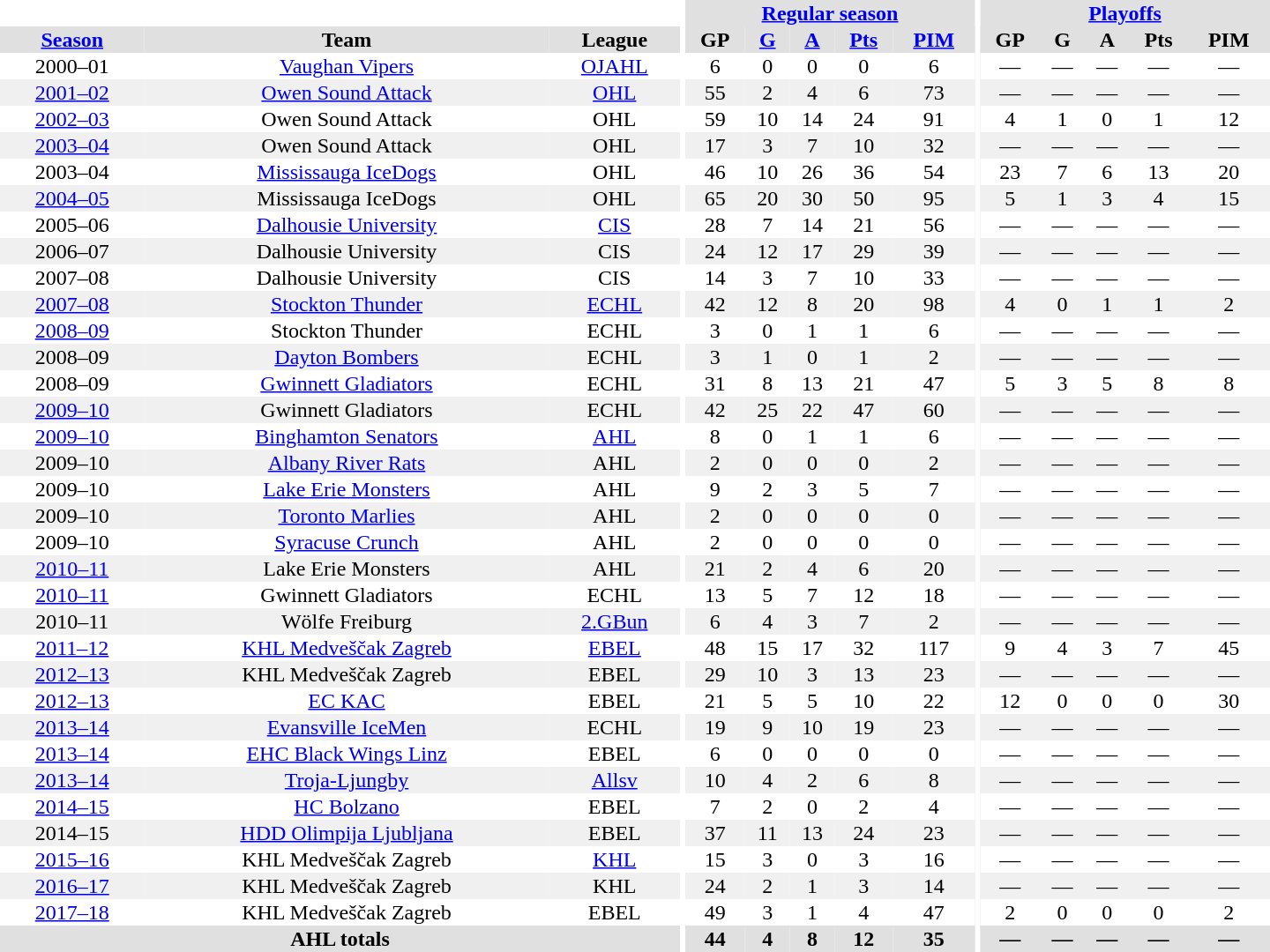<table border="0" cellpadding="1" cellspacing="0" style="text-align:center; width:60em">
<tr bgcolor="#e0e0e0">
<th colspan="3" bgcolor="#ffffff"></th>
<th rowspan="99" bgcolor="#ffffff"></th>
<th colspan="5"><a href='#'>Regular season</a></th>
<th rowspan="99" bgcolor="#ffffff"></th>
<th colspan="5"><a href='#'>Playoffs</a></th>
</tr>
<tr bgcolor="#e0e0e0">
<th><a href='#'>Season</a></th>
<th>Team</th>
<th>League</th>
<th>GP</th>
<th><a href='#'>G</a></th>
<th><a href='#'>A</a></th>
<th><a href='#'>Pts</a></th>
<th><a href='#'>PIM</a></th>
<th>GP</th>
<th>G</th>
<th>A</th>
<th>Pts</th>
<th>PIM</th>
</tr>
<tr ALIGN="center">
<td>2000–01</td>
<td><a href='#'>Vaughan Vipers</a></td>
<td><a href='#'>OJAHL</a></td>
<td>6</td>
<td>0</td>
<td>0</td>
<td>0</td>
<td>6</td>
<td>—</td>
<td>—</td>
<td>—</td>
<td>—</td>
<td>—</td>
</tr>
<tr bgcolor=#f0f0f0>
<td><a href='#'>2001–02</a></td>
<td><a href='#'>Owen Sound Attack</a></td>
<td><a href='#'>OHL</a></td>
<td>55</td>
<td>2</td>
<td>4</td>
<td>6</td>
<td>73</td>
<td>—</td>
<td>—</td>
<td>—</td>
<td>—</td>
<td>—</td>
</tr>
<tr>
<td><a href='#'>2002–03</a></td>
<td>Owen Sound Attack</td>
<td>OHL</td>
<td>59</td>
<td>10</td>
<td>14</td>
<td>24</td>
<td>91</td>
<td>4</td>
<td>1</td>
<td>0</td>
<td>1</td>
<td>12</td>
</tr>
<tr bgcolor=#f0f0f0>
<td><a href='#'>2003–04</a></td>
<td>Owen Sound Attack</td>
<td>OHL</td>
<td>17</td>
<td>3</td>
<td>7</td>
<td>10</td>
<td>32</td>
<td>—</td>
<td>—</td>
<td>—</td>
<td>—</td>
<td>—</td>
</tr>
<tr>
<td>2003–04</td>
<td><a href='#'>Mississauga IceDogs</a></td>
<td>OHL</td>
<td>46</td>
<td>10</td>
<td>26</td>
<td>36</td>
<td>54</td>
<td>23</td>
<td>7</td>
<td>6</td>
<td>13</td>
<td>20</td>
</tr>
<tr bgcolor=#f0f0f0>
<td><a href='#'>2004–05</a></td>
<td>Mississauga IceDogs</td>
<td>OHL</td>
<td>65</td>
<td>20</td>
<td>30</td>
<td>50</td>
<td>95</td>
<td>5</td>
<td>1</td>
<td>3</td>
<td>4</td>
<td>15</td>
</tr>
<tr>
<td>2005–06</td>
<td><a href='#'>Dalhousie University</a></td>
<td><a href='#'>CIS</a></td>
<td>28</td>
<td>7</td>
<td>14</td>
<td>21</td>
<td>56</td>
<td>—</td>
<td>—</td>
<td>—</td>
<td>—</td>
<td>—</td>
</tr>
<tr bgcolor=#f0f0f0>
<td>2006–07</td>
<td>Dalhousie University</td>
<td>CIS</td>
<td>24</td>
<td>12</td>
<td>17</td>
<td>29</td>
<td>39</td>
<td>—</td>
<td>—</td>
<td>—</td>
<td>—</td>
<td>—</td>
</tr>
<tr>
<td>2007–08</td>
<td>Dalhousie University</td>
<td>CIS</td>
<td>14</td>
<td>3</td>
<td>7</td>
<td>10</td>
<td>33</td>
<td>—</td>
<td>—</td>
<td>—</td>
<td>—</td>
<td>—</td>
</tr>
<tr bgcolor=#f0f0f0>
<td><a href='#'>2007–08</a></td>
<td><a href='#'>Stockton Thunder</a></td>
<td><a href='#'>ECHL</a></td>
<td>42</td>
<td>12</td>
<td>8</td>
<td>20</td>
<td>98</td>
<td>4</td>
<td>0</td>
<td>1</td>
<td>1</td>
<td>2</td>
</tr>
<tr>
<td><a href='#'>2008–09</a></td>
<td>Stockton Thunder</td>
<td>ECHL</td>
<td>3</td>
<td>0</td>
<td>1</td>
<td>1</td>
<td>6</td>
<td>—</td>
<td>—</td>
<td>—</td>
<td>—</td>
<td>—</td>
</tr>
<tr bgcolor=#f0f0f0>
<td>2008–09</td>
<td><a href='#'>Dayton Bombers</a></td>
<td>ECHL</td>
<td>3</td>
<td>1</td>
<td>0</td>
<td>1</td>
<td>2</td>
<td>—</td>
<td>—</td>
<td>—</td>
<td>—</td>
<td>—</td>
</tr>
<tr>
<td>2008–09</td>
<td><a href='#'>Gwinnett Gladiators</a></td>
<td>ECHL</td>
<td>31</td>
<td>8</td>
<td>13</td>
<td>21</td>
<td>47</td>
<td>5</td>
<td>3</td>
<td>5</td>
<td>8</td>
<td>8</td>
</tr>
<tr bgcolor=#f0f0f0>
<td><a href='#'>2009–10</a></td>
<td>Gwinnett Gladiators</td>
<td>ECHL</td>
<td>42</td>
<td>25</td>
<td>22</td>
<td>47</td>
<td>60</td>
<td>—</td>
<td>—</td>
<td>—</td>
<td>—</td>
<td>—</td>
</tr>
<tr>
<td><a href='#'>2009–10</a></td>
<td><a href='#'>Binghamton Senators</a></td>
<td><a href='#'>AHL</a></td>
<td>8</td>
<td>0</td>
<td>1</td>
<td>1</td>
<td>6</td>
<td>—</td>
<td>—</td>
<td>—</td>
<td>—</td>
<td>—</td>
</tr>
<tr bgcolor=#f0f0f0>
<td>2009–10</td>
<td><a href='#'>Albany River Rats</a></td>
<td>AHL</td>
<td>2</td>
<td>0</td>
<td>0</td>
<td>0</td>
<td>2</td>
<td>—</td>
<td>—</td>
<td>—</td>
<td>—</td>
<td>—</td>
</tr>
<tr>
<td>2009–10</td>
<td><a href='#'>Lake Erie Monsters</a></td>
<td>AHL</td>
<td>9</td>
<td>2</td>
<td>3</td>
<td>5</td>
<td>7</td>
<td>—</td>
<td>—</td>
<td>—</td>
<td>—</td>
<td>—</td>
</tr>
<tr bgcolor=#f0f0f0>
<td>2009–10</td>
<td><a href='#'>Toronto Marlies</a></td>
<td>AHL</td>
<td>2</td>
<td>0</td>
<td>0</td>
<td>0</td>
<td>0</td>
<td>—</td>
<td>—</td>
<td>—</td>
<td>—</td>
<td>—</td>
</tr>
<tr>
<td>2009–10</td>
<td><a href='#'>Syracuse Crunch</a></td>
<td>AHL</td>
<td>2</td>
<td>0</td>
<td>0</td>
<td>0</td>
<td>0</td>
<td>—</td>
<td>—</td>
<td>—</td>
<td>—</td>
<td>—</td>
</tr>
<tr bgcolor=#f0f0f0>
<td><a href='#'>2010–11</a></td>
<td>Lake Erie Monsters</td>
<td>AHL</td>
<td>21</td>
<td>2</td>
<td>4</td>
<td>6</td>
<td>20</td>
<td>—</td>
<td>—</td>
<td>—</td>
<td>—</td>
<td>—</td>
</tr>
<tr>
<td><a href='#'>2010–11</a></td>
<td>Gwinnett Gladiators</td>
<td>ECHL</td>
<td>13</td>
<td>5</td>
<td>7</td>
<td>12</td>
<td>18</td>
<td>—</td>
<td>—</td>
<td>—</td>
<td>—</td>
<td>—</td>
</tr>
<tr bgcolor=#f0f0f0>
<td>2010–11</td>
<td>Wölfe Freiburg</td>
<td><a href='#'>2.GBun</a></td>
<td>6</td>
<td>4</td>
<td>3</td>
<td>7</td>
<td>2</td>
<td>—</td>
<td>—</td>
<td>—</td>
<td>—</td>
<td>—</td>
</tr>
<tr ALIGN="center">
<td><a href='#'>2011–12</a></td>
<td><a href='#'>KHL Medveščak Zagreb</a></td>
<td><a href='#'>EBEL</a></td>
<td>48</td>
<td>15</td>
<td>17</td>
<td>32</td>
<td>117</td>
<td>9</td>
<td>4</td>
<td>3</td>
<td>7</td>
<td>45</td>
</tr>
<tr ALIGN="center" bgcolor=#f0f0f0>
<td><a href='#'>2012–13</a></td>
<td>KHL Medveščak Zagreb</td>
<td>EBEL</td>
<td>29</td>
<td>10</td>
<td>3</td>
<td>13</td>
<td>23</td>
<td>—</td>
<td>—</td>
<td>—</td>
<td>—</td>
<td>—</td>
</tr>
<tr ALIGN="center">
<td><a href='#'>2012–13</a></td>
<td><a href='#'>EC KAC</a></td>
<td>EBEL</td>
<td>21</td>
<td>5</td>
<td>5</td>
<td>10</td>
<td>22</td>
<td>12</td>
<td>0</td>
<td>0</td>
<td>0</td>
<td>30</td>
</tr>
<tr ALIGN="center" bgcolor=#f0f0f0>
<td><a href='#'>2013–14</a></td>
<td><a href='#'>Evansville IceMen</a></td>
<td>ECHL</td>
<td>19</td>
<td>9</td>
<td>10</td>
<td>19</td>
<td>23</td>
<td>—</td>
<td>—</td>
<td>—</td>
<td>—</td>
<td>—</td>
</tr>
<tr ALIGN="center">
<td><a href='#'>2013–14</a></td>
<td><a href='#'>EHC Black Wings Linz</a></td>
<td>EBEL</td>
<td>6</td>
<td>0</td>
<td>0</td>
<td>0</td>
<td>0</td>
<td>—</td>
<td>—</td>
<td>—</td>
<td>—</td>
<td>—</td>
</tr>
<tr ALIGN="center"  bgcolor=#f0f0f0>
<td><a href='#'>2013–14</a></td>
<td><a href='#'>Troja-Ljungby</a></td>
<td><a href='#'>Allsv</a></td>
<td>10</td>
<td>4</td>
<td>2</td>
<td>6</td>
<td>8</td>
<td>—</td>
<td>—</td>
<td>—</td>
<td>—</td>
<td>—</td>
</tr>
<tr ALIGN="center">
<td><a href='#'>2014–15</a></td>
<td><a href='#'>HC Bolzano</a></td>
<td>EBEL</td>
<td>7</td>
<td>2</td>
<td>0</td>
<td>2</td>
<td>4</td>
<td>—</td>
<td>—</td>
<td>—</td>
<td>—</td>
<td>—</td>
</tr>
<tr ALIGN="center"  bgcolor=#f0f0f0>
<td>2014–15</td>
<td><a href='#'>HDD Olimpija Ljubljana</a></td>
<td>EBEL</td>
<td>37</td>
<td>11</td>
<td>13</td>
<td>24</td>
<td>23</td>
<td>—</td>
<td>—</td>
<td>—</td>
<td>—</td>
<td>—</td>
</tr>
<tr>
<td><a href='#'>2015–16</a></td>
<td>KHL Medveščak Zagreb</td>
<td><a href='#'>KHL</a></td>
<td>15</td>
<td>3</td>
<td>0</td>
<td>3</td>
<td>16</td>
<td>—</td>
<td>—</td>
<td>—</td>
<td>—</td>
<td>—</td>
</tr>
<tr bgcolor=#f0f0f0>
<td><a href='#'>2016–17</a></td>
<td>KHL Medveščak Zagreb</td>
<td>KHL</td>
<td>24</td>
<td>2</td>
<td>1</td>
<td>3</td>
<td>14</td>
<td>—</td>
<td>—</td>
<td>—</td>
<td>—</td>
<td>—</td>
</tr>
<tr>
<td><a href='#'>2017–18</a></td>
<td>KHL Medveščak Zagreb</td>
<td>EBEL</td>
<td>49</td>
<td>3</td>
<td>1</td>
<td>4</td>
<td>47</td>
<td>2</td>
<td>0</td>
<td>0</td>
<td>0</td>
<td>2<br></td>
</tr>
<tr bgcolor="#e0e0e0">
<th colspan="3">AHL totals</th>
<th>44</th>
<th>4</th>
<th>8</th>
<th>12</th>
<th>35</th>
<th>—</th>
<th>—</th>
<th>—</th>
<th>—</th>
<th>—</th>
</tr>
</table>
